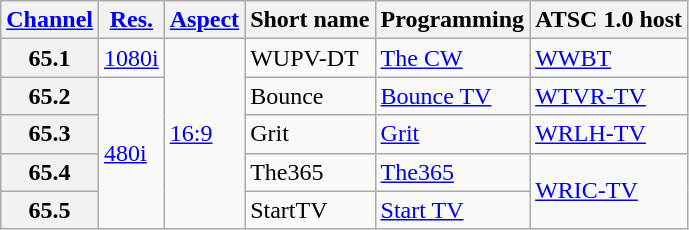<table class="wikitable">
<tr>
<th scope = "col"><a href='#'>Channel</a></th>
<th scope = "col"><a href='#'>Res.</a></th>
<th scope = "col"><a href='#'>Aspect</a></th>
<th scope = "col">Short name</th>
<th scope = "col">Programming</th>
<th scope = "col">ATSC 1.0 host</th>
</tr>
<tr>
<th scope = "row">65.1</th>
<td><a href='#'>1080i</a></td>
<td rowspan=5><a href='#'>16:9</a></td>
<td>WUPV-DT</td>
<td><a href='#'>The CW</a></td>
<td><a href='#'>WWBT</a></td>
</tr>
<tr>
<th scope = "row">65.2</th>
<td rowspan=4><a href='#'>480i</a></td>
<td>Bounce</td>
<td><a href='#'>Bounce TV</a></td>
<td><a href='#'>WTVR-TV</a></td>
</tr>
<tr>
<th scope = "row">65.3</th>
<td>Grit</td>
<td><a href='#'>Grit</a></td>
<td><a href='#'>WRLH-TV</a></td>
</tr>
<tr>
<th scope = "row">65.4</th>
<td>The365</td>
<td><a href='#'>The365</a></td>
<td rowspan=2><a href='#'>WRIC-TV</a></td>
</tr>
<tr>
<th scope = "row">65.5</th>
<td>StartTV</td>
<td><a href='#'>Start TV</a></td>
</tr>
</table>
